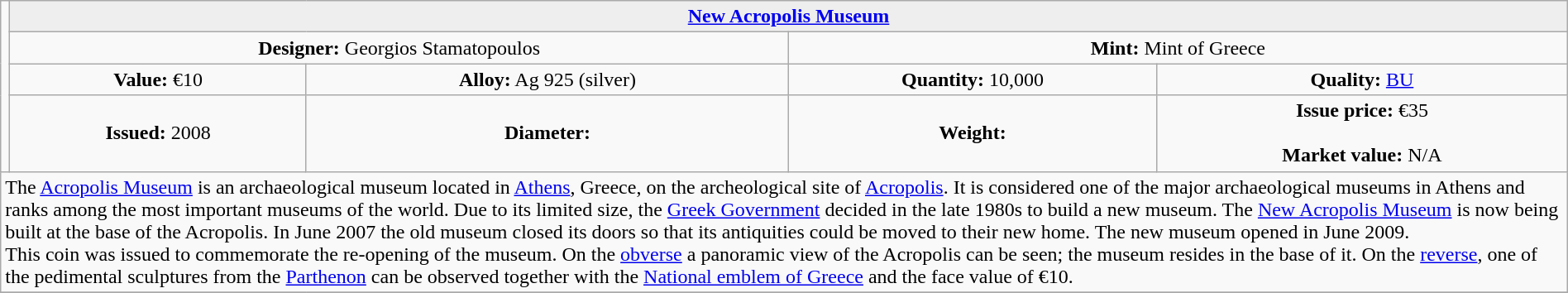<table class="wikitable" width=100%>
<tr>
<td rowspan=4 width="330px" nowrap align=center></td>
<th colspan="4" align=center style="background:#eeeeee;"><a href='#'>New Acropolis Museum</a></th>
</tr>
<tr>
<td colspan="2" width="50%" align=center><strong>Designer:</strong> Georgios Stamatopoulos</td>
<td colspan="2" width="50%" align=center><strong>Mint:</strong> Mint of Greece</td>
</tr>
<tr>
<td align=center><strong>Value:</strong> €10</td>
<td align=center><strong>Alloy:</strong> Ag 925 (silver)</td>
<td align=center><strong>Quantity:</strong> 10,000</td>
<td align=center><strong>Quality:</strong> <a href='#'>BU</a></td>
</tr>
<tr>
<td align=center><strong>Issued:</strong> 2008</td>
<td align=center><strong>Diameter:</strong> </td>
<td align=center><strong>Weight:</strong> </td>
<td align=center><strong>Issue price:</strong> €35<br><br><strong>Market value:</strong> N/A</td>
</tr>
<tr>
<td colspan="5" align=left>The <a href='#'>Acropolis Museum</a> is an archaeological museum located in <a href='#'>Athens</a>, Greece, on the archeological site of <a href='#'>Acropolis</a>. It is considered one of the major archaeological museums in Athens and ranks among the most important museums of the world. Due to its limited size, the <a href='#'>Greek Government</a> decided in the late 1980s to build a new museum. The <a href='#'>New Acropolis Museum</a> is now being built at the base of the Acropolis. In June 2007 the old museum closed its doors so that its antiquities could be moved to their new home. The new museum opened in June 2009.<br>This coin was issued to commemorate the re-opening of the museum. On the <a href='#'>obverse</a> a panoramic view of the Acropolis can be seen; the museum resides in the base of it. On the <a href='#'>reverse</a>, one of the pedimental sculptures from the <a href='#'>Parthenon</a> can be observed together with the <a href='#'>National emblem of Greece</a> and the face value of €10.</td>
</tr>
<tr>
</tr>
</table>
